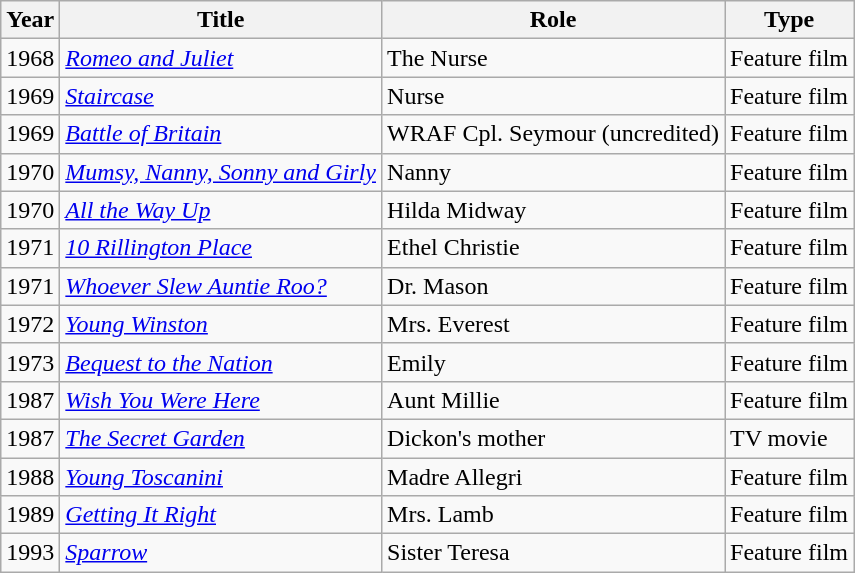<table class="wikitable">
<tr>
<th>Year</th>
<th>Title</th>
<th>Role</th>
<th>Type</th>
</tr>
<tr>
<td>1968</td>
<td><em><a href='#'>Romeo and Juliet</a></em></td>
<td>The Nurse</td>
<td>Feature film</td>
</tr>
<tr>
<td>1969</td>
<td><em><a href='#'>Staircase</a></em></td>
<td>Nurse</td>
<td>Feature film</td>
</tr>
<tr>
<td>1969</td>
<td><em><a href='#'>Battle of Britain</a></em></td>
<td>WRAF Cpl. Seymour (uncredited)</td>
<td>Feature film</td>
</tr>
<tr>
<td>1970</td>
<td><em><a href='#'>Mumsy, Nanny, Sonny and Girly</a></em></td>
<td>Nanny</td>
<td>Feature film</td>
</tr>
<tr>
<td>1970</td>
<td><em><a href='#'>All the Way Up</a></em></td>
<td>Hilda Midway</td>
<td>Feature film</td>
</tr>
<tr>
<td>1971</td>
<td><em><a href='#'>10 Rillington Place</a></em></td>
<td>Ethel Christie</td>
<td>Feature film</td>
</tr>
<tr>
<td>1971</td>
<td><em><a href='#'>Whoever Slew Auntie Roo?</a></em></td>
<td>Dr. Mason</td>
<td>Feature film</td>
</tr>
<tr>
<td>1972</td>
<td><em><a href='#'>Young Winston</a></em></td>
<td>Mrs. Everest</td>
<td>Feature film</td>
</tr>
<tr>
<td>1973</td>
<td><em><a href='#'>Bequest to the Nation</a></em></td>
<td>Emily</td>
<td>Feature film</td>
</tr>
<tr>
<td>1987</td>
<td><em><a href='#'>Wish You Were Here</a></em></td>
<td>Aunt Millie</td>
<td>Feature film</td>
</tr>
<tr>
<td>1987</td>
<td><em><a href='#'>The Secret Garden</a></em></td>
<td>Dickon's mother</td>
<td>TV movie</td>
</tr>
<tr>
<td>1988</td>
<td><em><a href='#'>Young Toscanini</a></em></td>
<td>Madre Allegri</td>
<td>Feature film</td>
</tr>
<tr>
<td>1989</td>
<td><em><a href='#'>Getting It Right</a></em></td>
<td>Mrs. Lamb</td>
<td>Feature film</td>
</tr>
<tr>
<td>1993</td>
<td><em><a href='#'>Sparrow</a></em></td>
<td>Sister Teresa</td>
<td>Feature film</td>
</tr>
</table>
